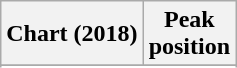<table class="wikitable sortable plainrowheaders" style="text-align:center">
<tr>
<th>Chart (2018)</th>
<th>Peak<br>position</th>
</tr>
<tr>
</tr>
<tr>
</tr>
</table>
